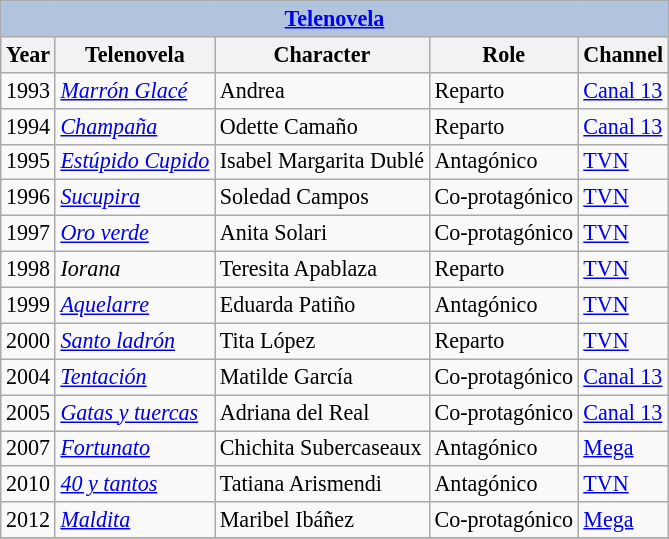<table class="wikitable" style="font-size: 92%;">
<tr>
<th colspan="5" style="background: LightSteelBlue;"><a href='#'>Telenovela</a></th>
</tr>
<tr>
<th>Year</th>
<th>Telenovela</th>
<th>Character</th>
<th>Role</th>
<th>Channel</th>
</tr>
<tr>
<td>1993</td>
<td><em><a href='#'>Marrón Glacé</a></em></td>
<td>Andrea</td>
<td>Reparto</td>
<td><a href='#'>Canal 13</a></td>
</tr>
<tr>
<td>1994</td>
<td><em><a href='#'>Champaña</a></em></td>
<td>Odette Camaño</td>
<td>Reparto</td>
<td><a href='#'>Canal 13</a></td>
</tr>
<tr>
<td>1995</td>
<td><em><a href='#'>Estúpido Cupido</a></em></td>
<td>Isabel Margarita Dublé</td>
<td>Antagónico</td>
<td><a href='#'>TVN</a></td>
</tr>
<tr>
<td>1996</td>
<td><em><a href='#'>Sucupira</a></em></td>
<td>Soledad Campos</td>
<td>Co-protagónico</td>
<td><a href='#'>TVN</a></td>
</tr>
<tr>
<td>1997</td>
<td><em><a href='#'>Oro verde</a></em></td>
<td>Anita Solari</td>
<td>Co-protagónico</td>
<td><a href='#'>TVN</a></td>
</tr>
<tr>
<td>1998</td>
<td><em>Iorana</em></td>
<td>Teresita Apablaza</td>
<td>Reparto</td>
<td><a href='#'>TVN</a></td>
</tr>
<tr>
<td>1999</td>
<td><em><a href='#'>Aquelarre</a></em></td>
<td>Eduarda Patiño</td>
<td>Antagónico</td>
<td><a href='#'>TVN</a></td>
</tr>
<tr>
<td>2000</td>
<td><em><a href='#'>Santo ladrón</a></em></td>
<td>Tita López</td>
<td>Reparto</td>
<td><a href='#'>TVN</a></td>
</tr>
<tr>
<td>2004</td>
<td><em><a href='#'>Tentación</a></em></td>
<td>Matilde García</td>
<td>Co-protagónico</td>
<td><a href='#'>Canal 13</a></td>
</tr>
<tr>
<td>2005</td>
<td><em><a href='#'>Gatas y tuercas</a></em></td>
<td>Adriana del Real</td>
<td>Co-protagónico</td>
<td><a href='#'>Canal 13</a></td>
</tr>
<tr>
<td>2007</td>
<td><em><a href='#'>Fortunato</a></em></td>
<td>Chichita Subercaseaux</td>
<td>Antagónico</td>
<td><a href='#'>Mega</a></td>
</tr>
<tr>
<td>2010</td>
<td><em><a href='#'>40 y tantos</a></em></td>
<td>Tatiana Arismendi</td>
<td>Antagónico</td>
<td><a href='#'>TVN</a></td>
</tr>
<tr>
<td>2012</td>
<td><em><a href='#'>Maldita</a></em></td>
<td>Maribel Ibáñez</td>
<td>Co-protagónico</td>
<td><a href='#'>Mega</a></td>
</tr>
<tr>
</tr>
</table>
